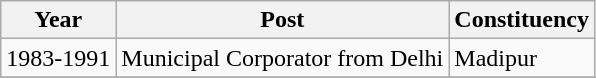<table class="wikitable">
<tr>
<th>Year</th>
<th>Post</th>
<th>Constituency</th>
</tr>
<tr>
<td>1983-1991</td>
<td>Municipal Corporator from Delhi</td>
<td>Madipur</td>
</tr>
<tr>
</tr>
</table>
